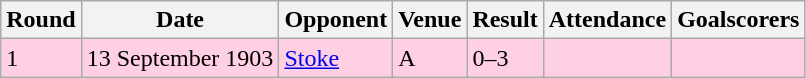<table class="wikitable">
<tr>
<th>Round</th>
<th>Date</th>
<th>Opponent</th>
<th>Venue</th>
<th>Result</th>
<th>Attendance</th>
<th>Goalscorers</th>
</tr>
<tr style="background-color: #ffd0e3;">
<td>1</td>
<td>13 September 1903</td>
<td><a href='#'>Stoke</a></td>
<td>A</td>
<td>0–3</td>
<td></td>
<td></td>
</tr>
</table>
